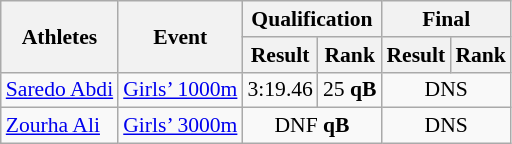<table class="wikitable" border="1" style="font-size:90%">
<tr>
<th rowspan=2>Athletes</th>
<th rowspan=2>Event</th>
<th colspan=2>Qualification</th>
<th colspan=2>Final</th>
</tr>
<tr>
<th>Result</th>
<th>Rank</th>
<th>Result</th>
<th>Rank</th>
</tr>
<tr>
<td><a href='#'>Saredo Abdi</a></td>
<td><a href='#'>Girls’ 1000m</a></td>
<td align=center>3:19.46</td>
<td align=center>25 <strong>qB</strong></td>
<td align=center colspan=2>DNS</td>
</tr>
<tr>
<td><a href='#'>Zourha Ali</a></td>
<td><a href='#'>Girls’ 3000m</a></td>
<td align=center colspan=2>DNF <strong>qB</strong></td>
<td align=center colspan=2>DNS</td>
</tr>
</table>
